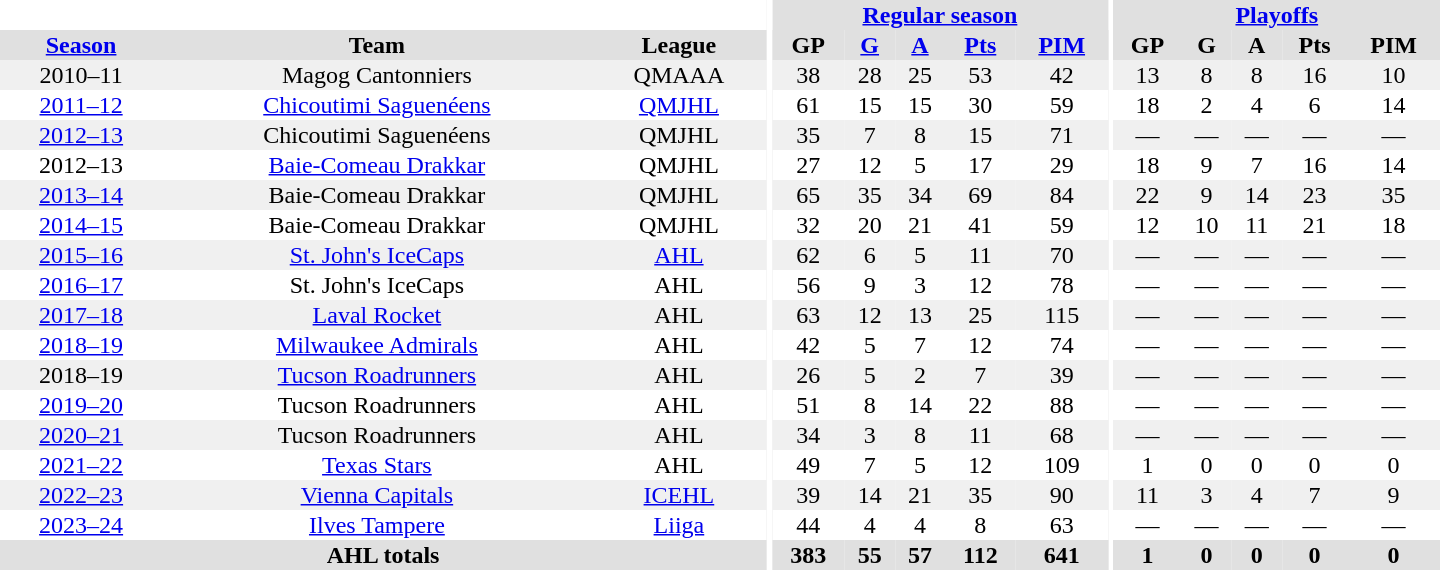<table border="0" cellpadding="1" cellspacing="0" style="text-align:center; width:60em">
<tr bgcolor="#e0e0e0">
<th colspan="3" bgcolor="#ffffff"></th>
<th rowspan="92" bgcolor="#ffffff"></th>
<th colspan="5"><a href='#'>Regular season</a></th>
<th rowspan="92" bgcolor="#ffffff"></th>
<th colspan="5"><a href='#'>Playoffs</a></th>
</tr>
<tr bgcolor="#e0e0e0">
<th><a href='#'>Season</a></th>
<th>Team</th>
<th>League</th>
<th>GP</th>
<th><a href='#'>G</a></th>
<th><a href='#'>A</a></th>
<th><a href='#'>Pts</a></th>
<th><a href='#'>PIM</a></th>
<th>GP</th>
<th>G</th>
<th>A</th>
<th>Pts</th>
<th>PIM</th>
</tr>
<tr>
</tr>
<tr bgcolor="#f0f0f0">
<td>2010–11</td>
<td>Magog Cantonniers</td>
<td>QMAAA</td>
<td>38</td>
<td>28</td>
<td>25</td>
<td>53</td>
<td>42</td>
<td>13</td>
<td>8</td>
<td>8</td>
<td>16</td>
<td>10</td>
</tr>
<tr>
<td><a href='#'>2011–12</a></td>
<td><a href='#'>Chicoutimi Saguenéens</a></td>
<td><a href='#'>QMJHL</a></td>
<td>61</td>
<td>15</td>
<td>15</td>
<td>30</td>
<td>59</td>
<td>18</td>
<td>2</td>
<td>4</td>
<td>6</td>
<td>14</td>
</tr>
<tr bgcolor="#f0f0f0">
<td><a href='#'>2012–13</a></td>
<td>Chicoutimi Saguenéens</td>
<td>QMJHL</td>
<td>35</td>
<td>7</td>
<td>8</td>
<td>15</td>
<td>71</td>
<td>—</td>
<td>—</td>
<td>—</td>
<td>—</td>
<td>—</td>
</tr>
<tr>
<td>2012–13</td>
<td><a href='#'>Baie-Comeau Drakkar</a></td>
<td>QMJHL</td>
<td>27</td>
<td>12</td>
<td>5</td>
<td>17</td>
<td>29</td>
<td>18</td>
<td>9</td>
<td>7</td>
<td>16</td>
<td>14</td>
</tr>
<tr bgcolor="#f0f0f0">
<td><a href='#'>2013–14</a></td>
<td>Baie-Comeau Drakkar</td>
<td>QMJHL</td>
<td>65</td>
<td>35</td>
<td>34</td>
<td>69</td>
<td>84</td>
<td>22</td>
<td>9</td>
<td>14</td>
<td>23</td>
<td>35</td>
</tr>
<tr>
<td><a href='#'>2014–15</a></td>
<td>Baie-Comeau Drakkar</td>
<td>QMJHL</td>
<td>32</td>
<td>20</td>
<td>21</td>
<td>41</td>
<td>59</td>
<td>12</td>
<td>10</td>
<td>11</td>
<td>21</td>
<td>18</td>
</tr>
<tr bgcolor="#f0f0f0">
<td><a href='#'>2015–16</a></td>
<td><a href='#'>St. John's IceCaps</a></td>
<td><a href='#'>AHL</a></td>
<td>62</td>
<td>6</td>
<td>5</td>
<td>11</td>
<td>70</td>
<td>—</td>
<td>—</td>
<td>—</td>
<td>—</td>
<td>—</td>
</tr>
<tr>
<td><a href='#'>2016–17</a></td>
<td>St. John's IceCaps</td>
<td>AHL</td>
<td>56</td>
<td>9</td>
<td>3</td>
<td>12</td>
<td>78</td>
<td>—</td>
<td>—</td>
<td>—</td>
<td>—</td>
<td>—</td>
</tr>
<tr bgcolor="#f0f0f0">
<td><a href='#'>2017–18</a></td>
<td><a href='#'>Laval Rocket</a></td>
<td>AHL</td>
<td>63</td>
<td>12</td>
<td>13</td>
<td>25</td>
<td>115</td>
<td>—</td>
<td>—</td>
<td>—</td>
<td>—</td>
<td>—</td>
</tr>
<tr>
<td><a href='#'>2018–19</a></td>
<td><a href='#'>Milwaukee Admirals</a></td>
<td>AHL</td>
<td>42</td>
<td>5</td>
<td>7</td>
<td>12</td>
<td>74</td>
<td>—</td>
<td>—</td>
<td>—</td>
<td>—</td>
<td>—</td>
</tr>
<tr bgcolor="#f0f0f0">
<td>2018–19</td>
<td><a href='#'>Tucson Roadrunners</a></td>
<td>AHL</td>
<td>26</td>
<td>5</td>
<td>2</td>
<td>7</td>
<td>39</td>
<td>—</td>
<td>—</td>
<td>—</td>
<td>—</td>
<td>—</td>
</tr>
<tr>
<td><a href='#'>2019–20</a></td>
<td>Tucson Roadrunners</td>
<td>AHL</td>
<td>51</td>
<td>8</td>
<td>14</td>
<td>22</td>
<td>88</td>
<td>—</td>
<td>—</td>
<td>—</td>
<td>—</td>
<td>—</td>
</tr>
<tr bgcolor="#f0f0f0">
<td><a href='#'>2020–21</a></td>
<td>Tucson Roadrunners</td>
<td>AHL</td>
<td>34</td>
<td>3</td>
<td>8</td>
<td>11</td>
<td>68</td>
<td>—</td>
<td>—</td>
<td>—</td>
<td>—</td>
<td>—</td>
</tr>
<tr>
<td><a href='#'>2021–22</a></td>
<td><a href='#'>Texas Stars</a></td>
<td>AHL</td>
<td>49</td>
<td>7</td>
<td>5</td>
<td>12</td>
<td>109</td>
<td>1</td>
<td>0</td>
<td>0</td>
<td>0</td>
<td>0</td>
</tr>
<tr bgcolor="#f0f0f0">
<td><a href='#'>2022–23</a></td>
<td><a href='#'>Vienna Capitals</a></td>
<td><a href='#'>ICEHL</a></td>
<td>39</td>
<td>14</td>
<td>21</td>
<td>35</td>
<td>90</td>
<td>11</td>
<td>3</td>
<td>4</td>
<td>7</td>
<td>9</td>
</tr>
<tr>
<td><a href='#'>2023–24</a></td>
<td><a href='#'>Ilves Tampere</a></td>
<td><a href='#'>Liiga</a></td>
<td>44</td>
<td>4</td>
<td>4</td>
<td>8</td>
<td>63</td>
<td>—</td>
<td>—</td>
<td>—</td>
<td>—</td>
<td>—</td>
</tr>
<tr bgcolor="#e0e0e0">
<th colspan="3">AHL totals</th>
<th>383</th>
<th>55</th>
<th>57</th>
<th>112</th>
<th>641</th>
<th>1</th>
<th>0</th>
<th>0</th>
<th>0</th>
<th>0</th>
</tr>
</table>
